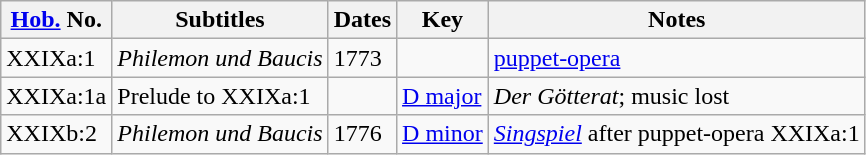<table class="wikitable">
<tr>
<th><a href='#'>Hob.</a> No.</th>
<th>Subtitles</th>
<th>Dates</th>
<th>Key</th>
<th>Notes</th>
</tr>
<tr>
<td>XXIXa:1</td>
<td><em>Philemon und Baucis</em></td>
<td>1773</td>
<td></td>
<td><a href='#'>puppet-opera</a></td>
</tr>
<tr>
<td>XXIXa:1a</td>
<td>Prelude to XXIXa:1</td>
<td></td>
<td><a href='#'>D major</a></td>
<td><em>Der Götterat</em>; music lost</td>
</tr>
<tr>
<td>XXIXb:2</td>
<td><em>Philemon und Baucis</em></td>
<td>1776</td>
<td><a href='#'>D minor</a></td>
<td><em><a href='#'>Singspiel</a></em> after puppet-opera XXIXa:1</td>
</tr>
</table>
